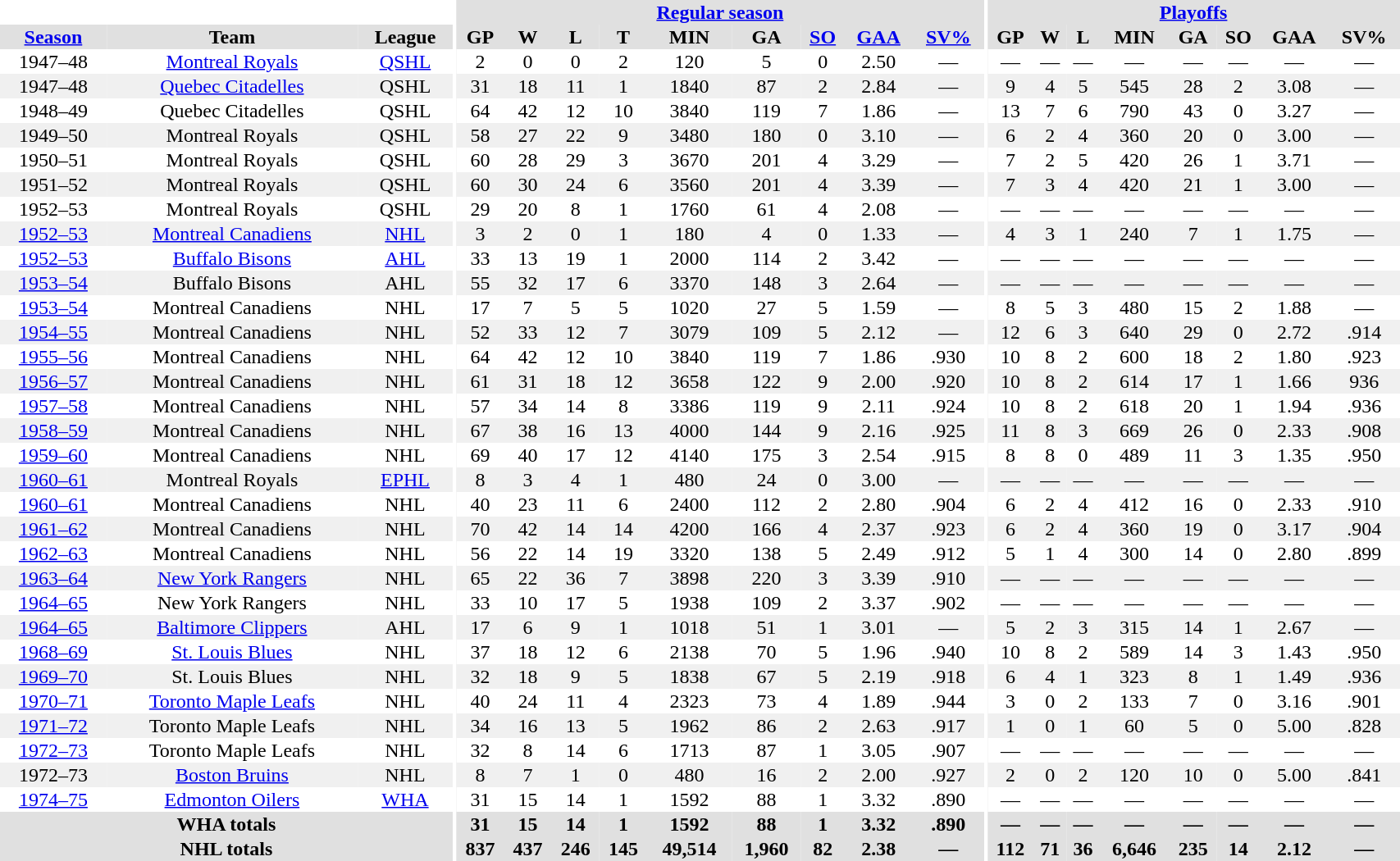<table border="0" cellpadding="1" cellspacing="0" style="width:90%; text-align:center;">
<tr bgcolor="#e0e0e0">
<th colspan="3" bgcolor="#ffffff"></th>
<th rowspan="99" bgcolor="#ffffff"></th>
<th colspan="9" bgcolor="#e0e0e0"><a href='#'>Regular season</a></th>
<th rowspan="99" bgcolor="#ffffff"></th>
<th colspan="8" bgcolor="#e0e0e0"><a href='#'>Playoffs</a></th>
</tr>
<tr bgcolor="#e0e0e0">
<th><a href='#'>Season</a></th>
<th>Team</th>
<th>League</th>
<th>GP</th>
<th>W</th>
<th>L</th>
<th>T</th>
<th>MIN</th>
<th>GA</th>
<th><a href='#'>SO</a></th>
<th><a href='#'>GAA</a></th>
<th><a href='#'>SV%</a></th>
<th>GP</th>
<th>W</th>
<th>L</th>
<th>MIN</th>
<th>GA</th>
<th>SO</th>
<th>GAA</th>
<th>SV%</th>
</tr>
<tr>
<td>1947–48</td>
<td><a href='#'>Montreal Royals</a></td>
<td><a href='#'>QSHL</a></td>
<td>2</td>
<td>0</td>
<td>0</td>
<td>2</td>
<td>120</td>
<td>5</td>
<td>0</td>
<td>2.50</td>
<td>—</td>
<td>—</td>
<td>—</td>
<td>—</td>
<td>—</td>
<td>—</td>
<td>—</td>
<td>—</td>
<td>—</td>
</tr>
<tr bgcolor="#f0f0f0">
<td>1947–48</td>
<td><a href='#'>Quebec Citadelles</a></td>
<td>QSHL</td>
<td>31</td>
<td>18</td>
<td>11</td>
<td>1</td>
<td>1840</td>
<td>87</td>
<td>2</td>
<td>2.84</td>
<td>—</td>
<td>9</td>
<td>4</td>
<td>5</td>
<td>545</td>
<td>28</td>
<td>2</td>
<td>3.08</td>
<td>—</td>
</tr>
<tr>
<td>1948–49</td>
<td>Quebec Citadelles</td>
<td>QSHL</td>
<td>64</td>
<td>42</td>
<td>12</td>
<td>10</td>
<td>3840</td>
<td>119</td>
<td>7</td>
<td>1.86</td>
<td>—</td>
<td>13</td>
<td>7</td>
<td>6</td>
<td>790</td>
<td>43</td>
<td>0</td>
<td>3.27</td>
<td>—</td>
</tr>
<tr bgcolor="#f0f0f0">
<td>1949–50</td>
<td>Montreal Royals</td>
<td>QSHL</td>
<td>58</td>
<td>27</td>
<td>22</td>
<td>9</td>
<td>3480</td>
<td>180</td>
<td>0</td>
<td>3.10</td>
<td>—</td>
<td>6</td>
<td>2</td>
<td>4</td>
<td>360</td>
<td>20</td>
<td>0</td>
<td>3.00</td>
<td>—</td>
</tr>
<tr>
<td>1950–51</td>
<td>Montreal Royals</td>
<td>QSHL</td>
<td>60</td>
<td>28</td>
<td>29</td>
<td>3</td>
<td>3670</td>
<td>201</td>
<td>4</td>
<td>3.29</td>
<td>—</td>
<td>7</td>
<td>2</td>
<td>5</td>
<td>420</td>
<td>26</td>
<td>1</td>
<td>3.71</td>
<td>—</td>
</tr>
<tr bgcolor="#f0f0f0">
<td>1951–52</td>
<td>Montreal Royals</td>
<td>QSHL</td>
<td>60</td>
<td>30</td>
<td>24</td>
<td>6</td>
<td>3560</td>
<td>201</td>
<td>4</td>
<td>3.39</td>
<td>—</td>
<td>7</td>
<td>3</td>
<td>4</td>
<td>420</td>
<td>21</td>
<td>1</td>
<td>3.00</td>
<td>—</td>
</tr>
<tr>
<td>1952–53</td>
<td>Montreal Royals</td>
<td>QSHL</td>
<td>29</td>
<td>20</td>
<td>8</td>
<td>1</td>
<td>1760</td>
<td>61</td>
<td>4</td>
<td>2.08</td>
<td>—</td>
<td>—</td>
<td>—</td>
<td>—</td>
<td>—</td>
<td>—</td>
<td>—</td>
<td>—</td>
<td>—</td>
</tr>
<tr bgcolor="#f0f0f0">
<td><a href='#'>1952–53</a></td>
<td><a href='#'>Montreal Canadiens</a></td>
<td><a href='#'>NHL</a></td>
<td>3</td>
<td>2</td>
<td>0</td>
<td>1</td>
<td>180</td>
<td>4</td>
<td>0</td>
<td>1.33</td>
<td>—</td>
<td>4</td>
<td>3</td>
<td>1</td>
<td>240</td>
<td>7</td>
<td>1</td>
<td>1.75</td>
<td>—</td>
</tr>
<tr>
<td><a href='#'>1952–53</a></td>
<td><a href='#'>Buffalo Bisons</a></td>
<td><a href='#'>AHL</a></td>
<td>33</td>
<td>13</td>
<td>19</td>
<td>1</td>
<td>2000</td>
<td>114</td>
<td>2</td>
<td>3.42</td>
<td>—</td>
<td>—</td>
<td>—</td>
<td>—</td>
<td>—</td>
<td>—</td>
<td>—</td>
<td>—</td>
<td>—</td>
</tr>
<tr bgcolor="#f0f0f0">
<td><a href='#'>1953–54</a></td>
<td>Buffalo Bisons</td>
<td>AHL</td>
<td>55</td>
<td>32</td>
<td>17</td>
<td>6</td>
<td>3370</td>
<td>148</td>
<td>3</td>
<td>2.64</td>
<td>—</td>
<td>—</td>
<td>—</td>
<td>—</td>
<td>—</td>
<td>—</td>
<td>—</td>
<td>—</td>
<td>—</td>
</tr>
<tr>
<td><a href='#'>1953–54</a></td>
<td>Montreal Canadiens</td>
<td>NHL</td>
<td>17</td>
<td>7</td>
<td>5</td>
<td>5</td>
<td>1020</td>
<td>27</td>
<td>5</td>
<td>1.59</td>
<td>—</td>
<td>8</td>
<td>5</td>
<td>3</td>
<td>480</td>
<td>15</td>
<td>2</td>
<td>1.88</td>
<td>—</td>
</tr>
<tr bgcolor="#f0f0f0">
<td><a href='#'>1954–55</a></td>
<td>Montreal Canadiens</td>
<td>NHL</td>
<td>52</td>
<td>33</td>
<td>12</td>
<td>7</td>
<td>3079</td>
<td>109</td>
<td>5</td>
<td>2.12</td>
<td>—</td>
<td>12</td>
<td>6</td>
<td>3</td>
<td>640</td>
<td>29</td>
<td>0</td>
<td>2.72</td>
<td>.914</td>
</tr>
<tr>
<td><a href='#'>1955–56</a></td>
<td>Montreal Canadiens</td>
<td>NHL</td>
<td>64</td>
<td>42</td>
<td>12</td>
<td>10</td>
<td>3840</td>
<td>119</td>
<td>7</td>
<td>1.86</td>
<td>.930</td>
<td>10</td>
<td>8</td>
<td>2</td>
<td>600</td>
<td>18</td>
<td>2</td>
<td>1.80</td>
<td>.923</td>
</tr>
<tr bgcolor="#f0f0f0">
<td><a href='#'>1956–57</a></td>
<td>Montreal Canadiens</td>
<td>NHL</td>
<td>61</td>
<td>31</td>
<td>18</td>
<td>12</td>
<td>3658</td>
<td>122</td>
<td>9</td>
<td>2.00</td>
<td>.920</td>
<td>10</td>
<td>8</td>
<td>2</td>
<td>614</td>
<td>17</td>
<td>1</td>
<td>1.66</td>
<td>936</td>
</tr>
<tr>
<td><a href='#'>1957–58</a></td>
<td>Montreal Canadiens</td>
<td>NHL</td>
<td>57</td>
<td>34</td>
<td>14</td>
<td>8</td>
<td>3386</td>
<td>119</td>
<td>9</td>
<td>2.11</td>
<td>.924</td>
<td>10</td>
<td>8</td>
<td>2</td>
<td>618</td>
<td>20</td>
<td>1</td>
<td>1.94</td>
<td>.936</td>
</tr>
<tr bgcolor="#f0f0f0">
<td><a href='#'>1958–59</a></td>
<td>Montreal Canadiens</td>
<td>NHL</td>
<td>67</td>
<td>38</td>
<td>16</td>
<td>13</td>
<td>4000</td>
<td>144</td>
<td>9</td>
<td>2.16</td>
<td>.925</td>
<td>11</td>
<td>8</td>
<td>3</td>
<td>669</td>
<td>26</td>
<td>0</td>
<td>2.33</td>
<td>.908</td>
</tr>
<tr>
<td><a href='#'>1959–60</a></td>
<td>Montreal Canadiens</td>
<td>NHL</td>
<td>69</td>
<td>40</td>
<td>17</td>
<td>12</td>
<td>4140</td>
<td>175</td>
<td>3</td>
<td>2.54</td>
<td>.915</td>
<td>8</td>
<td>8</td>
<td>0</td>
<td>489</td>
<td>11</td>
<td>3</td>
<td>1.35</td>
<td>.950</td>
</tr>
<tr bgcolor="#f0f0f0">
<td><a href='#'>1960–61</a></td>
<td>Montreal Royals</td>
<td><a href='#'>EPHL</a></td>
<td>8</td>
<td>3</td>
<td>4</td>
<td>1</td>
<td>480</td>
<td>24</td>
<td>0</td>
<td>3.00</td>
<td>—</td>
<td>—</td>
<td>—</td>
<td>—</td>
<td>—</td>
<td>—</td>
<td>—</td>
<td>—</td>
<td>—</td>
</tr>
<tr>
<td><a href='#'>1960–61</a></td>
<td>Montreal Canadiens</td>
<td>NHL</td>
<td>40</td>
<td>23</td>
<td>11</td>
<td>6</td>
<td>2400</td>
<td>112</td>
<td>2</td>
<td>2.80</td>
<td>.904</td>
<td>6</td>
<td>2</td>
<td>4</td>
<td>412</td>
<td>16</td>
<td>0</td>
<td>2.33</td>
<td>.910</td>
</tr>
<tr bgcolor="#f0f0f0">
<td><a href='#'>1961–62</a></td>
<td>Montreal Canadiens</td>
<td>NHL</td>
<td>70</td>
<td>42</td>
<td>14</td>
<td>14</td>
<td>4200</td>
<td>166</td>
<td>4</td>
<td>2.37</td>
<td>.923</td>
<td>6</td>
<td>2</td>
<td>4</td>
<td>360</td>
<td>19</td>
<td>0</td>
<td>3.17</td>
<td>.904</td>
</tr>
<tr>
<td><a href='#'>1962–63</a></td>
<td>Montreal Canadiens</td>
<td>NHL</td>
<td>56</td>
<td>22</td>
<td>14</td>
<td>19</td>
<td>3320</td>
<td>138</td>
<td>5</td>
<td>2.49</td>
<td>.912</td>
<td>5</td>
<td>1</td>
<td>4</td>
<td>300</td>
<td>14</td>
<td>0</td>
<td>2.80</td>
<td>.899</td>
</tr>
<tr bgcolor="#f0f0f0">
<td><a href='#'>1963–64</a></td>
<td><a href='#'>New York Rangers</a></td>
<td>NHL</td>
<td>65</td>
<td>22</td>
<td>36</td>
<td>7</td>
<td>3898</td>
<td>220</td>
<td>3</td>
<td>3.39</td>
<td>.910</td>
<td>—</td>
<td>—</td>
<td>—</td>
<td>—</td>
<td>—</td>
<td>—</td>
<td>—</td>
<td>—</td>
</tr>
<tr>
<td><a href='#'>1964–65</a></td>
<td>New York Rangers</td>
<td>NHL</td>
<td>33</td>
<td>10</td>
<td>17</td>
<td>5</td>
<td>1938</td>
<td>109</td>
<td>2</td>
<td>3.37</td>
<td>.902</td>
<td>—</td>
<td>—</td>
<td>—</td>
<td>—</td>
<td>—</td>
<td>—</td>
<td>—</td>
<td>—</td>
</tr>
<tr bgcolor="#f0f0f0">
<td><a href='#'>1964–65</a></td>
<td><a href='#'>Baltimore Clippers</a></td>
<td>AHL</td>
<td>17</td>
<td>6</td>
<td>9</td>
<td>1</td>
<td>1018</td>
<td>51</td>
<td>1</td>
<td>3.01</td>
<td>—</td>
<td>5</td>
<td>2</td>
<td>3</td>
<td>315</td>
<td>14</td>
<td>1</td>
<td>2.67</td>
<td>—</td>
</tr>
<tr>
<td><a href='#'>1968–69</a></td>
<td><a href='#'>St. Louis Blues</a></td>
<td>NHL</td>
<td>37</td>
<td>18</td>
<td>12</td>
<td>6</td>
<td>2138</td>
<td>70</td>
<td>5</td>
<td>1.96</td>
<td>.940</td>
<td>10</td>
<td>8</td>
<td>2</td>
<td>589</td>
<td>14</td>
<td>3</td>
<td>1.43</td>
<td>.950</td>
</tr>
<tr bgcolor="#f0f0f0">
<td><a href='#'>1969–70</a></td>
<td>St. Louis Blues</td>
<td>NHL</td>
<td>32</td>
<td>18</td>
<td>9</td>
<td>5</td>
<td>1838</td>
<td>67</td>
<td>5</td>
<td>2.19</td>
<td>.918</td>
<td>6</td>
<td>4</td>
<td>1</td>
<td>323</td>
<td>8</td>
<td>1</td>
<td>1.49</td>
<td>.936</td>
</tr>
<tr>
<td><a href='#'>1970–71</a></td>
<td><a href='#'>Toronto Maple Leafs</a></td>
<td>NHL</td>
<td>40</td>
<td>24</td>
<td>11</td>
<td>4</td>
<td>2323</td>
<td>73</td>
<td>4</td>
<td>1.89</td>
<td>.944</td>
<td>3</td>
<td>0</td>
<td>2</td>
<td>133</td>
<td>7</td>
<td>0</td>
<td>3.16</td>
<td>.901</td>
</tr>
<tr bgcolor="#f0f0f0">
<td><a href='#'>1971–72</a></td>
<td>Toronto Maple Leafs</td>
<td>NHL</td>
<td>34</td>
<td>16</td>
<td>13</td>
<td>5</td>
<td>1962</td>
<td>86</td>
<td>2</td>
<td>2.63</td>
<td>.917</td>
<td>1</td>
<td>0</td>
<td>1</td>
<td>60</td>
<td>5</td>
<td>0</td>
<td>5.00</td>
<td>.828</td>
</tr>
<tr>
<td><a href='#'>1972–73</a></td>
<td>Toronto Maple Leafs</td>
<td>NHL</td>
<td>32</td>
<td>8</td>
<td>14</td>
<td>6</td>
<td>1713</td>
<td>87</td>
<td>1</td>
<td>3.05</td>
<td>.907</td>
<td>—</td>
<td>—</td>
<td>—</td>
<td>—</td>
<td>—</td>
<td>—</td>
<td>—</td>
<td>—</td>
</tr>
<tr bgcolor="#f0f0f0">
<td>1972–73</td>
<td><a href='#'>Boston Bruins</a></td>
<td>NHL</td>
<td>8</td>
<td>7</td>
<td>1</td>
<td>0</td>
<td>480</td>
<td>16</td>
<td>2</td>
<td>2.00</td>
<td>.927</td>
<td>2</td>
<td>0</td>
<td>2</td>
<td>120</td>
<td>10</td>
<td>0</td>
<td>5.00</td>
<td>.841</td>
</tr>
<tr>
<td><a href='#'>1974–75</a></td>
<td><a href='#'>Edmonton Oilers</a></td>
<td><a href='#'>WHA</a></td>
<td>31</td>
<td>15</td>
<td>14</td>
<td>1</td>
<td>1592</td>
<td>88</td>
<td>1</td>
<td>3.32</td>
<td>.890</td>
<td>—</td>
<td>—</td>
<td>—</td>
<td>—</td>
<td>—</td>
<td>—</td>
<td>—</td>
<td>—</td>
</tr>
<tr bgcolor="#e0e0e0">
<th colspan="3">WHA totals</th>
<th>31</th>
<th>15</th>
<th>14</th>
<th>1</th>
<th>1592</th>
<th>88</th>
<th>1</th>
<th>3.32</th>
<th>.890</th>
<th>—</th>
<th>—</th>
<th>—</th>
<th>—</th>
<th>—</th>
<th>—</th>
<th>—</th>
<th>—</th>
</tr>
<tr bgcolor="#e0e0e0">
<th colspan="3">NHL totals</th>
<th>837</th>
<th>437</th>
<th>246</th>
<th>145</th>
<th>49,514</th>
<th>1,960</th>
<th>82</th>
<th>2.38</th>
<th>—</th>
<th>112</th>
<th>71</th>
<th>36</th>
<th>6,646</th>
<th>235</th>
<th>14</th>
<th>2.12</th>
<th>—</th>
</tr>
</table>
